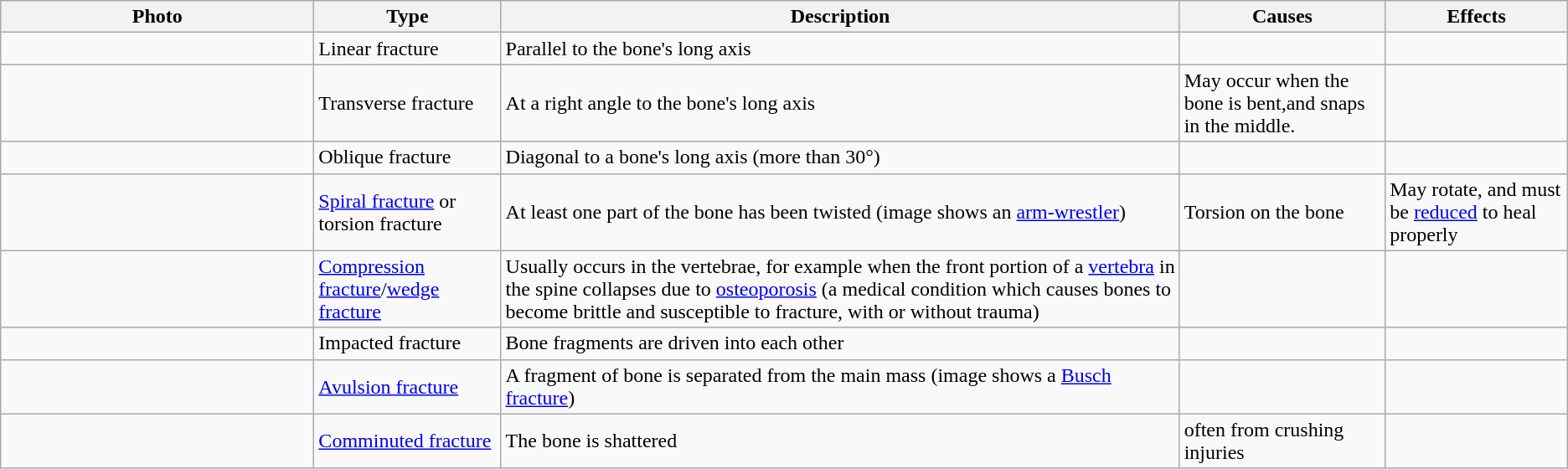<table class="wikitable sortable">
<tr>
<th width="20%">Photo</th>
<th>Type</th>
<th>Description</th>
<th>Causes</th>
<th>Effects</th>
</tr>
<tr>
<td></td>
<td>Linear fracture</td>
<td>Parallel to the bone's long axis</td>
<td></td>
<td></td>
</tr>
<tr>
<td></td>
<td>Transverse fracture</td>
<td>At a right angle to the bone's long axis</td>
<td>May occur when the bone is bent,and snaps in the middle.</td>
<td></td>
</tr>
<tr>
<td></td>
<td>Oblique fracture</td>
<td>Diagonal to a bone's long axis (more than 30°)</td>
<td></td>
<td></td>
</tr>
<tr>
<td></td>
<td><a href='#'>Spiral fracture</a> or torsion fracture</td>
<td>At least one part of the bone has been twisted (image shows an <a href='#'>arm-wrestler</a>)</td>
<td>Torsion on the bone</td>
<td>May rotate, and must be <a href='#'>reduced</a> to heal properly</td>
</tr>
<tr>
<td></td>
<td><a href='#'>Compression fracture</a>/<a href='#'>wedge fracture</a></td>
<td>Usually occurs in the vertebrae, for example when the front portion of a <a href='#'>vertebra</a> in the spine collapses due to <a href='#'>osteoporosis</a> (a medical condition which causes bones to become brittle and susceptible to fracture, with or without trauma)</td>
<td></td>
<td></td>
</tr>
<tr>
<td></td>
<td>Impacted fracture</td>
<td>Bone fragments are driven into each other</td>
<td></td>
<td></td>
</tr>
<tr>
<td></td>
<td><a href='#'>Avulsion fracture</a></td>
<td>A fragment of bone is separated from the main mass (image shows a <a href='#'>Busch fracture</a>)</td>
<td></td>
<td></td>
</tr>
<tr>
<td></td>
<td><a href='#'>Comminuted fracture</a></td>
<td>The bone is shattered</td>
<td>often from crushing injuries</td>
<td></td>
</tr>
</table>
